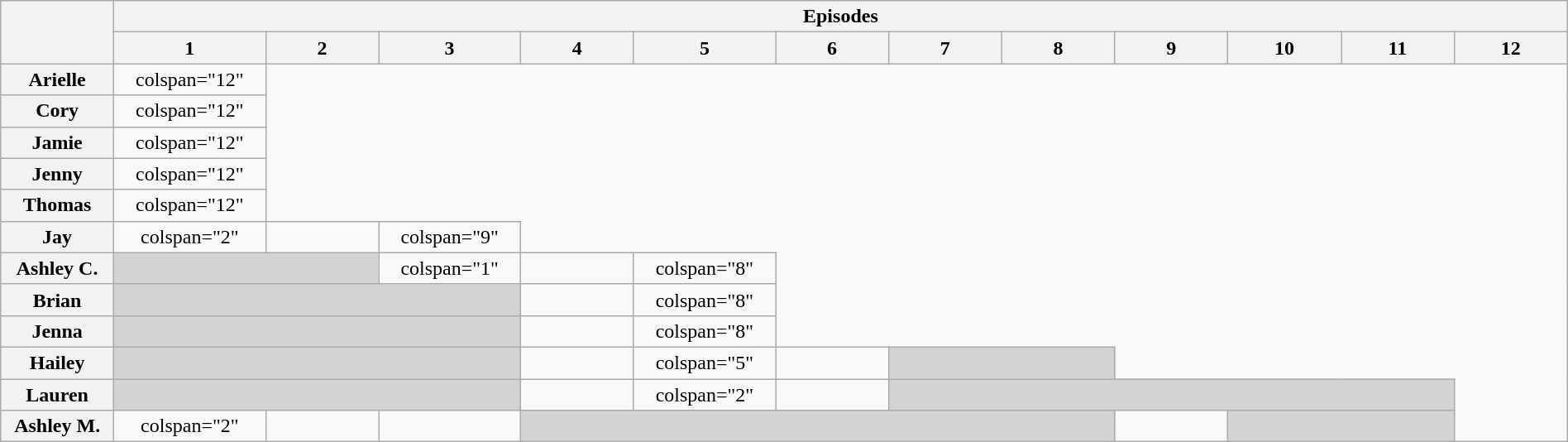<table class="wikitable" style="text-align:center; width:100%">
<tr>
<th scope="col" rowspan="2" style="width:5%;"></th>
<th scope="colgroup" colspan="12">Episodes</th>
</tr>
<tr>
<th scope="col" style="width:5%;">1</th>
<th scope="col" style="width:5%;">2</th>
<th scope="col" style="width:5%;">3</th>
<th scope="col" style="width:5%;">4</th>
<th scope="col" style="width:5%;">5</th>
<th scope="col" style="width:5%;">6</th>
<th scope="col" style="width:5%;">7</th>
<th scope="col" style="width:5%;">8</th>
<th scope="col" style="width:5%;">9</th>
<th scope="col" style="width:5%;">10</th>
<th scope="col" style="width:5%;">11</th>
<th scope="col" style="width:5%;">12</th>
</tr>
<tr>
<th scope="row">Arielle</th>
<td>colspan="12" </td>
</tr>
<tr>
<th scope="row">Cory</th>
<td>colspan="12" </td>
</tr>
<tr>
<th scope="row">Jamie</th>
<td>colspan="12" </td>
</tr>
<tr>
<th scope="row">Jenny</th>
<td>colspan="12" </td>
</tr>
<tr>
<th scope="row">Thomas</th>
<td>colspan="12" </td>
</tr>
<tr>
<th scope="row">Jay</th>
<td>colspan="2" </td>
<td></td>
<td>colspan="9" </td>
</tr>
<tr>
<th scope="row">Ashley C.</th>
<td style="background:lightgrey;" colspan="2"></td>
<td>colspan="1" </td>
<td></td>
<td>colspan="8" </td>
</tr>
<tr>
<th scope="row">Brian</th>
<td style="background:lightgrey;" colspan="3"></td>
<td></td>
<td>colspan="8" </td>
</tr>
<tr>
<th scope="row">Jenna</th>
<td style="background:lightgrey;" colspan="3"></td>
<td></td>
<td>colspan="8" </td>
</tr>
<tr>
<th scope="row">Hailey</th>
<td style="background:lightgrey;" colspan="3"></td>
<td></td>
<td>colspan="5" </td>
<td></td>
<td style="background:lightgrey;" colspan="2"></td>
</tr>
<tr>
<th scope="row">Lauren</th>
<td style="background:lightgrey;" colspan="3"></td>
<td></td>
<td>colspan="2" </td>
<td></td>
<td style="background:lightgrey;" colspan="5"></td>
</tr>
<tr>
<th scope="row">Ashley M.</th>
<td>colspan="2" </td>
<td></td>
<td></td>
<td style="background:lightgrey;" colspan="5"></td>
<td></td>
<td style="background:lightgrey;" colspan="2"></td>
</tr>
</table>
